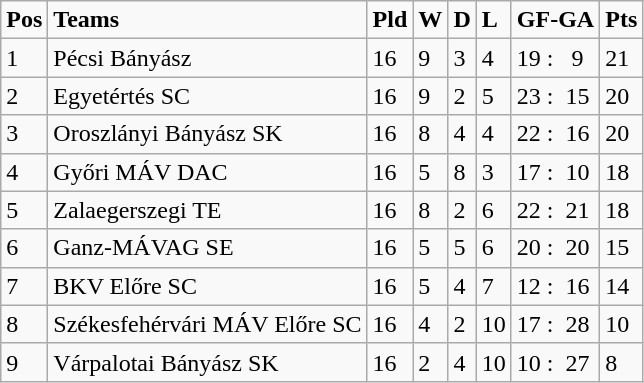<table class="wikitable">
<tr>
<td><strong>Pos</strong></td>
<td><strong>Teams</strong></td>
<td><strong>Pld</strong></td>
<td><strong>W</strong></td>
<td><strong>D</strong></td>
<td><strong>L</strong></td>
<td><strong>GF-GA</strong></td>
<td><strong>Pts</strong></td>
</tr>
<tr>
<td>1</td>
<td>Pécsi Bányász</td>
<td>16</td>
<td>9</td>
<td>3</td>
<td>4</td>
<td>19 :   9</td>
<td>21</td>
</tr>
<tr>
<td>2</td>
<td>Egyetértés SC</td>
<td>16</td>
<td>9</td>
<td>2</td>
<td>5</td>
<td>23 :  15</td>
<td>20</td>
</tr>
<tr>
<td>3</td>
<td>Oroszlányi Bányász SK</td>
<td>16</td>
<td>8</td>
<td>4</td>
<td>4</td>
<td>22 :  16</td>
<td>20</td>
</tr>
<tr>
<td>4</td>
<td>Győri MÁV DAC</td>
<td>16</td>
<td>5</td>
<td>8</td>
<td>3</td>
<td>17 :  10</td>
<td>18</td>
</tr>
<tr>
<td>5</td>
<td>Zalaegerszegi TE</td>
<td>16</td>
<td>8</td>
<td>2</td>
<td>6</td>
<td>22 :  21</td>
<td>18</td>
</tr>
<tr>
<td>6</td>
<td>Ganz-MÁVAG SE</td>
<td>16</td>
<td>5</td>
<td>5</td>
<td>6</td>
<td>20 :  20</td>
<td>15</td>
</tr>
<tr>
<td>7</td>
<td>BKV Előre SC</td>
<td>16</td>
<td>5</td>
<td>4</td>
<td>7</td>
<td>12 :  16</td>
<td>14</td>
</tr>
<tr>
<td>8</td>
<td>Székesfehérvári MÁV Előre SC</td>
<td>16</td>
<td>4</td>
<td>2</td>
<td>10</td>
<td>17 :  28</td>
<td>10</td>
</tr>
<tr>
<td>9</td>
<td>Várpalotai Bányász SK</td>
<td>16</td>
<td>2</td>
<td>4</td>
<td>10</td>
<td>10 :  27</td>
<td>8</td>
</tr>
</table>
